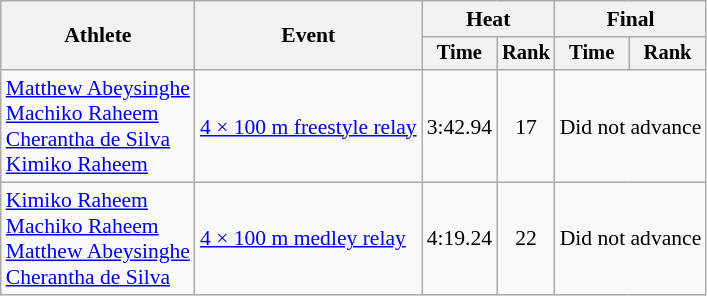<table class=wikitable style="font-size:90%">
<tr>
<th rowspan="2">Athlete</th>
<th rowspan="2">Event</th>
<th colspan="2">Heat</th>
<th colspan="2">Final</th>
</tr>
<tr style="font-size:95%">
<th>Time</th>
<th>Rank</th>
<th>Time</th>
<th>Rank</th>
</tr>
<tr align=center>
<td align=left><a href='#'>Matthew Abeysinghe</a><br><a href='#'>Machiko Raheem</a><br><a href='#'>Cherantha de Silva</a><br><a href='#'>Kimiko Raheem</a></td>
<td align=left><a href='#'>4 × 100 m freestyle relay</a></td>
<td>3:42.94</td>
<td>17</td>
<td colspan=2>Did not advance</td>
</tr>
<tr align=center>
<td align=left><a href='#'>Kimiko Raheem</a><br><a href='#'>Machiko Raheem</a><br><a href='#'>Matthew Abeysinghe</a><br><a href='#'>Cherantha de Silva</a></td>
<td align=left><a href='#'>4 × 100 m medley relay</a></td>
<td>4:19.24</td>
<td>22</td>
<td colspan=2>Did not advance</td>
</tr>
</table>
